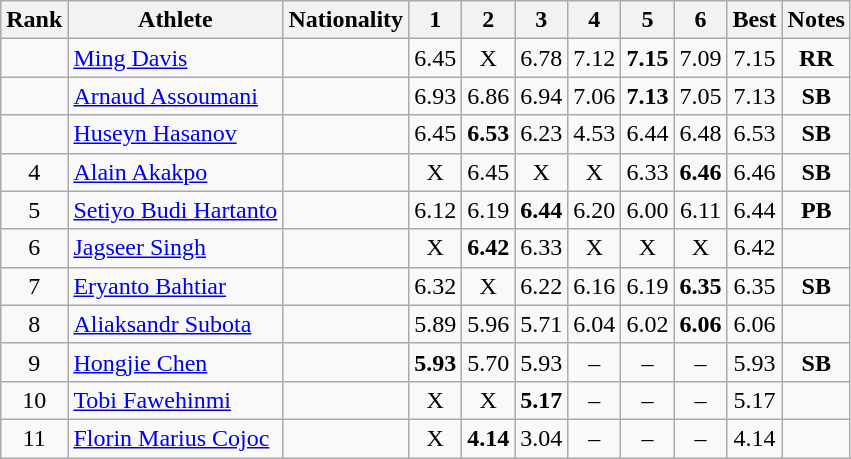<table class="wikitable sortable" style="text-align:center">
<tr>
<th>Rank</th>
<th>Athlete</th>
<th>Nationality</th>
<th>1</th>
<th>2</th>
<th>3</th>
<th>4</th>
<th>5</th>
<th>6</th>
<th>Best</th>
<th>Notes</th>
</tr>
<tr>
<td></td>
<td align=left><a href='#'>Ming Davis</a></td>
<td align=left></td>
<td>6.45</td>
<td>X</td>
<td>6.78</td>
<td>7.12</td>
<td><strong>7.15</strong></td>
<td>7.09</td>
<td>7.15</td>
<td><strong>RR</strong></td>
</tr>
<tr>
<td></td>
<td align=left><a href='#'>Arnaud Assoumani</a></td>
<td align=left></td>
<td>6.93</td>
<td>6.86</td>
<td>6.94</td>
<td>7.06</td>
<td><strong>7.13</strong></td>
<td>7.05</td>
<td>7.13</td>
<td><strong>SB</strong></td>
</tr>
<tr>
<td></td>
<td align=left><a href='#'>Huseyn Hasanov</a></td>
<td align=left></td>
<td>6.45</td>
<td><strong>6.53</strong></td>
<td>6.23</td>
<td>4.53</td>
<td>6.44</td>
<td>6.48</td>
<td>6.53</td>
<td><strong>SB</strong></td>
</tr>
<tr>
<td>4</td>
<td align=left><a href='#'>Alain Akakpo</a></td>
<td align=left></td>
<td>X</td>
<td>6.45</td>
<td>X</td>
<td>X</td>
<td>6.33</td>
<td><strong>6.46</strong></td>
<td>6.46</td>
<td><strong>SB</strong></td>
</tr>
<tr>
<td>5</td>
<td align=left><a href='#'>Setiyo Budi Hartanto</a></td>
<td align=left></td>
<td>6.12</td>
<td>6.19</td>
<td><strong>6.44</strong></td>
<td>6.20</td>
<td>6.00</td>
<td>6.11</td>
<td>6.44</td>
<td><strong>PB</strong></td>
</tr>
<tr>
<td>6</td>
<td align=left><a href='#'>Jagseer Singh</a></td>
<td align=left></td>
<td>X</td>
<td><strong>6.42</strong></td>
<td>6.33</td>
<td>X</td>
<td>X</td>
<td>X</td>
<td>6.42</td>
<td></td>
</tr>
<tr>
<td>7</td>
<td align=left><a href='#'>Eryanto Bahtiar</a></td>
<td align=left></td>
<td>6.32</td>
<td>X</td>
<td>6.22</td>
<td>6.16</td>
<td>6.19</td>
<td><strong>6.35</strong></td>
<td>6.35</td>
<td><strong>SB</strong></td>
</tr>
<tr>
<td>8</td>
<td align=left><a href='#'>Aliaksandr Subota</a></td>
<td align=left></td>
<td>5.89</td>
<td>5.96</td>
<td>5.71</td>
<td>6.04</td>
<td>6.02</td>
<td><strong>6.06</strong></td>
<td>6.06</td>
<td></td>
</tr>
<tr>
<td>9</td>
<td align=left><a href='#'>Hongjie Chen</a></td>
<td align=left></td>
<td><strong>5.93</strong></td>
<td>5.70</td>
<td>5.93</td>
<td>–</td>
<td>–</td>
<td>–</td>
<td>5.93</td>
<td><strong>SB</strong></td>
</tr>
<tr>
<td>10</td>
<td align=left><a href='#'>Tobi Fawehinmi</a></td>
<td align=left></td>
<td>X</td>
<td>X</td>
<td><strong>5.17</strong></td>
<td>–</td>
<td>–</td>
<td>–</td>
<td>5.17</td>
<td></td>
</tr>
<tr>
<td>11</td>
<td align=left><a href='#'>Florin Marius Cojoc</a></td>
<td align=left></td>
<td>X</td>
<td><strong>4.14</strong></td>
<td>3.04</td>
<td>–</td>
<td>–</td>
<td>–</td>
<td>4.14</td>
<td></td>
</tr>
</table>
